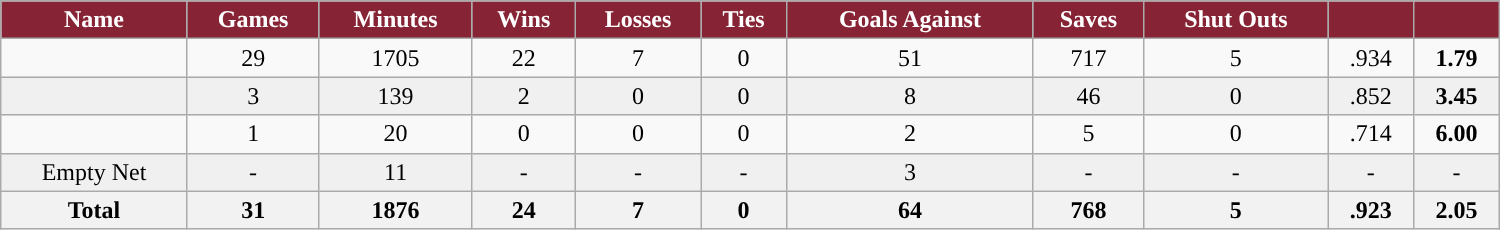<table class="wikitable sortable" width ="1000">
<tr align="center">
<th style="color:white; background:#862334; ">Name</th>
<th style="color:white; background:#862334; ">Games</th>
<th style="color:white; background:#862334; ">Minutes</th>
<th style="color:white; background:#862334; ">Wins</th>
<th style="color:white; background:#862334; ">Losses</th>
<th style="color:white; background:#862334; ">Ties</th>
<th style="color:white; background:#862334; ">Goals Against</th>
<th style="color:white; background:#862334; ">Saves</th>
<th style="color:white; background:#862334; ">Shut Outs</th>
<th style="color:white; background:#862334; "><a href='#'></a></th>
<th style="color:white; background:#862334; "><a href='#'></a></th>
</tr>
<tr align="center" bgcolor="">
<td></td>
<td>29</td>
<td>1705</td>
<td>22</td>
<td>7</td>
<td>0</td>
<td>51</td>
<td>717</td>
<td>5</td>
<td>.934</td>
<td><strong>1.79</strong></td>
</tr>
<tr align="center" bgcolor="f0f0f0">
<td></td>
<td>3</td>
<td>139</td>
<td>2</td>
<td>0</td>
<td>0</td>
<td>8</td>
<td>46</td>
<td>0</td>
<td>.852</td>
<td><strong>3.45</strong></td>
</tr>
<tr align="center" bgcolor="">
<td></td>
<td>1</td>
<td>20</td>
<td>0</td>
<td>0</td>
<td>0</td>
<td>2</td>
<td>5</td>
<td>0</td>
<td>.714</td>
<td><strong>6.00</strong></td>
</tr>
<tr align="center" bgcolor="f0f0f0">
<td>Empty Net</td>
<td>-</td>
<td>11</td>
<td>-</td>
<td>-</td>
<td>-</td>
<td>3</td>
<td>-</td>
<td>-</td>
<td>-</td>
<td>-</td>
</tr>
<tr>
<th>Total</th>
<th>31</th>
<th>1876</th>
<th>24</th>
<th>7</th>
<th>0</th>
<th>64</th>
<th>768</th>
<th>5</th>
<th>.923</th>
<th>2.05</th>
</tr>
</table>
